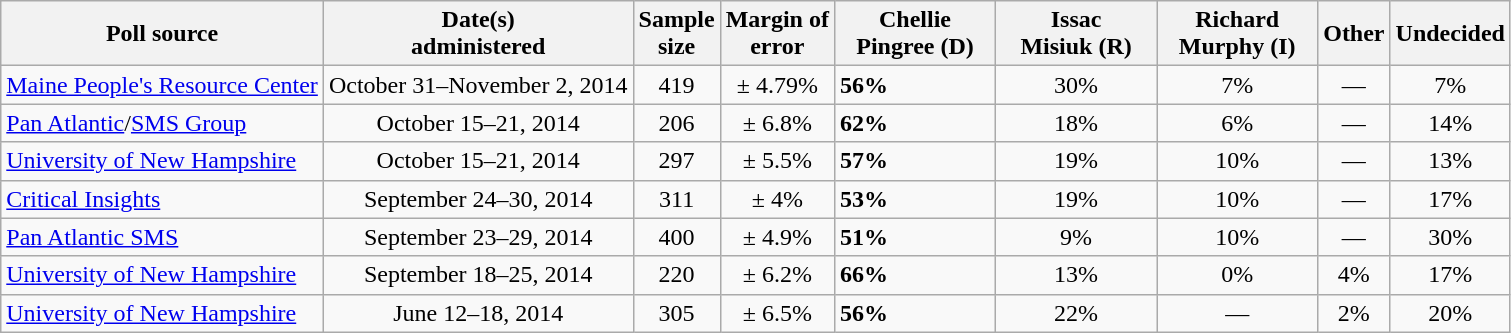<table class="wikitable">
<tr>
<th>Poll source</th>
<th>Date(s)<br>administered</th>
<th>Sample<br>size</th>
<th>Margin of<br>error</th>
<th style="width:100px;">Chellie<br>Pingree (D)</th>
<th style="width:100px;">Issac<br>Misiuk (R)</th>
<th style="width:100px;">Richard<br>Murphy (I)</th>
<th>Other</th>
<th>Undecided</th>
</tr>
<tr>
<td><a href='#'>Maine People's Resource Center</a></td>
<td align=center>October 31–November 2, 2014</td>
<td align=center>419</td>
<td align=center>± 4.79%</td>
<td><strong>56%</strong></td>
<td align=center>30%</td>
<td align=center>7%</td>
<td align=center>—</td>
<td align=center>7%</td>
</tr>
<tr>
<td><a href='#'>Pan Atlantic</a>/<a href='#'>SMS Group</a></td>
<td align=center>October 15–21, 2014</td>
<td align=center>206</td>
<td align=center>± 6.8%</td>
<td><strong>62%</strong></td>
<td align=center>18%</td>
<td align=center>6%</td>
<td align=center>—</td>
<td align=center>14%</td>
</tr>
<tr>
<td><a href='#'>University of New Hampshire</a></td>
<td align=center>October 15–21, 2014</td>
<td align=center>297</td>
<td align=center>± 5.5%</td>
<td><strong>57%</strong></td>
<td align=center>19%</td>
<td align=center>10%</td>
<td align=center>—</td>
<td align=center>13%</td>
</tr>
<tr>
<td><a href='#'>Critical Insights</a></td>
<td align=center>September 24–30, 2014</td>
<td align=center>311</td>
<td align=center>± 4%</td>
<td><strong>53%</strong></td>
<td align=center>19%</td>
<td align=center>10%</td>
<td align=center>—</td>
<td align=center>17%</td>
</tr>
<tr>
<td><a href='#'>Pan Atlantic SMS</a></td>
<td align=center>September 23–29, 2014</td>
<td align=center>400</td>
<td align=center>± 4.9%</td>
<td><strong>51%</strong></td>
<td align=center>9%</td>
<td align=center>10%</td>
<td align=center>—</td>
<td align=center>30%</td>
</tr>
<tr>
<td><a href='#'>University of New Hampshire</a></td>
<td align=center>September 18–25, 2014</td>
<td align=center>220</td>
<td align=center>± 6.2%</td>
<td><strong>66%</strong></td>
<td align=center>13%</td>
<td align=center>0%</td>
<td align=center>4%</td>
<td align=center>17%</td>
</tr>
<tr>
<td><a href='#'>University of New Hampshire</a></td>
<td align=center>June 12–18, 2014</td>
<td align=center>305</td>
<td align=center>± 6.5%</td>
<td><strong>56%</strong></td>
<td align=center>22%</td>
<td align=center>—</td>
<td align=center>2%</td>
<td align=center>20%</td>
</tr>
</table>
